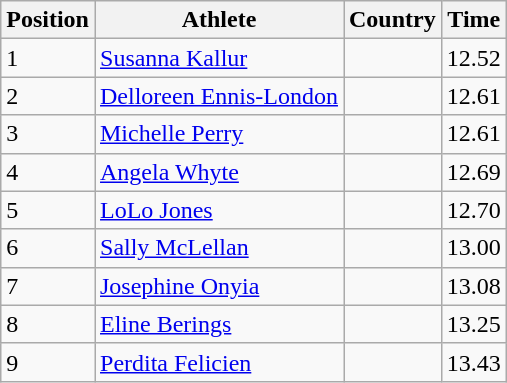<table class="wikitable">
<tr>
<th>Position</th>
<th>Athlete</th>
<th>Country</th>
<th>Time</th>
</tr>
<tr>
<td>1</td>
<td><a href='#'>Susanna Kallur</a></td>
<td></td>
<td>12.52</td>
</tr>
<tr>
<td>2</td>
<td><a href='#'>Delloreen Ennis-London</a></td>
<td></td>
<td>12.61</td>
</tr>
<tr>
<td>3</td>
<td><a href='#'>Michelle Perry</a></td>
<td></td>
<td>12.61</td>
</tr>
<tr>
<td>4</td>
<td><a href='#'>Angela Whyte</a></td>
<td></td>
<td>12.69</td>
</tr>
<tr>
<td>5</td>
<td><a href='#'>LoLo Jones</a></td>
<td></td>
<td>12.70</td>
</tr>
<tr>
<td>6</td>
<td><a href='#'>Sally McLellan</a></td>
<td></td>
<td>13.00</td>
</tr>
<tr>
<td>7</td>
<td><a href='#'>Josephine Onyia</a></td>
<td></td>
<td>13.08</td>
</tr>
<tr>
<td>8</td>
<td><a href='#'>Eline Berings</a></td>
<td></td>
<td>13.25</td>
</tr>
<tr>
<td>9</td>
<td><a href='#'>Perdita Felicien</a></td>
<td></td>
<td>13.43</td>
</tr>
</table>
